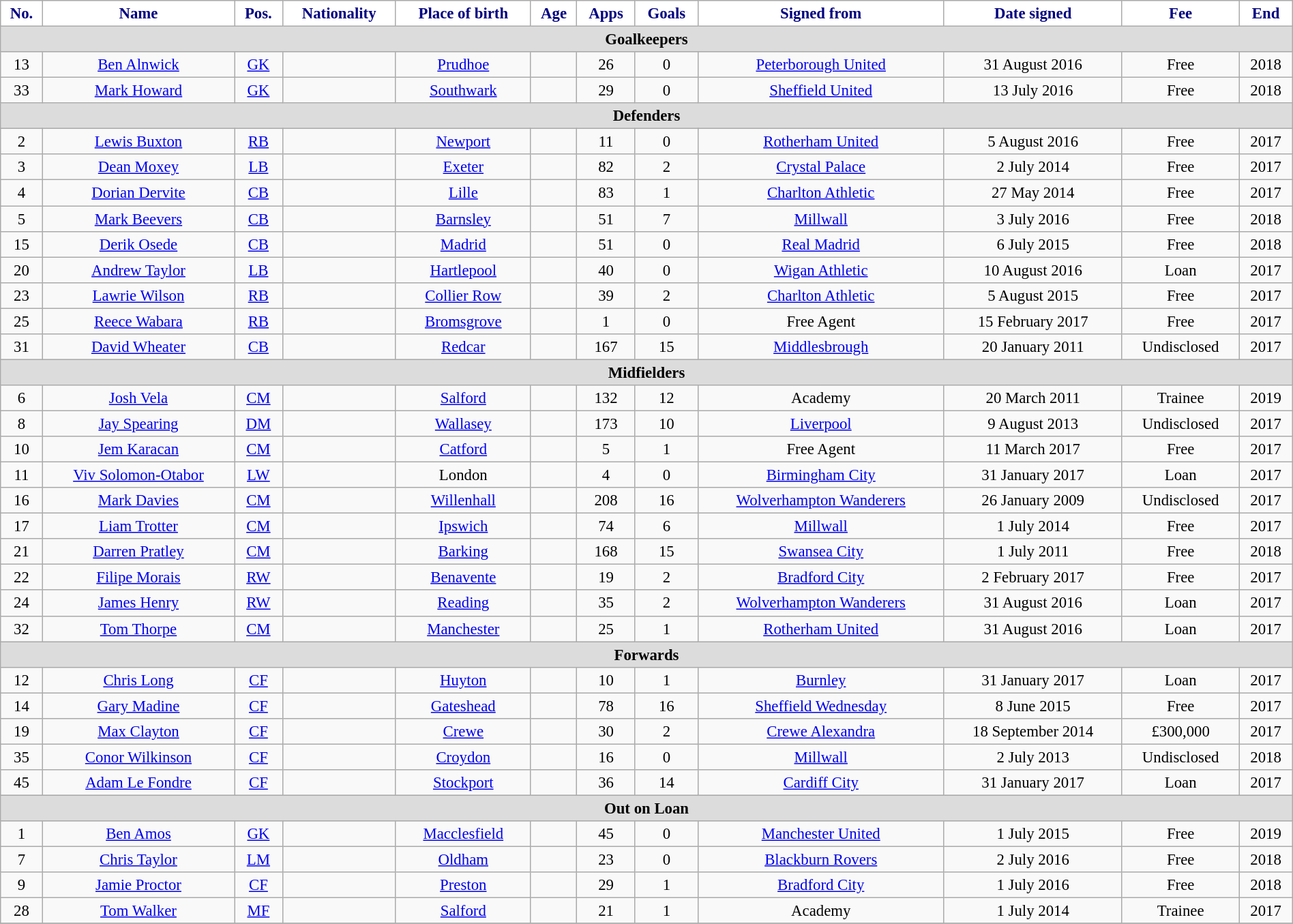<table class="wikitable" style="text-align:center; font-size:95%; width:100%;">
<tr>
<th style="background:white; color:navy;">No.</th>
<th style="background:white; color:navy;">Name</th>
<th style="background:white; color:navy;">Pos.</th>
<th style="background:white; color:navy;">Nationality</th>
<th style="background:white; color:navy;">Place of birth</th>
<th style="background:white; color:navy;">Age</th>
<th style="background:white; color:navy;">Apps</th>
<th style="background:white; color:navy;">Goals</th>
<th style="background:white; color:navy;">Signed from</th>
<th style="background:white; color:navy;">Date signed</th>
<th style="background:white; color:navy;">Fee</th>
<th style="background:white; color:navy;">End</th>
</tr>
<tr>
<th colspan="14" style="background:#dcdcdc;">Goalkeepers</th>
</tr>
<tr>
<td>13</td>
<td><a href='#'>Ben Alnwick</a></td>
<td><a href='#'>GK</a></td>
<td></td>
<td><a href='#'>Prudhoe</a></td>
<td></td>
<td>26</td>
<td>0</td>
<td><a href='#'>Peterborough United</a></td>
<td>31 August 2016</td>
<td>Free</td>
<td>2018</td>
</tr>
<tr>
<td>33</td>
<td><a href='#'>Mark Howard</a></td>
<td><a href='#'>GK</a></td>
<td></td>
<td><a href='#'>Southwark</a></td>
<td></td>
<td>29</td>
<td>0</td>
<td><a href='#'>Sheffield United</a></td>
<td>13 July 2016</td>
<td>Free</td>
<td>2018</td>
</tr>
<tr>
<th colspan="14" style="background:#dcdcdc;">Defenders</th>
</tr>
<tr>
<td>2</td>
<td><a href='#'>Lewis Buxton</a></td>
<td><a href='#'>RB</a></td>
<td></td>
<td><a href='#'>Newport</a></td>
<td></td>
<td>11</td>
<td>0</td>
<td><a href='#'>Rotherham United</a></td>
<td>5 August 2016</td>
<td>Free</td>
<td>2017</td>
</tr>
<tr>
<td>3</td>
<td><a href='#'>Dean Moxey</a></td>
<td><a href='#'>LB</a></td>
<td></td>
<td><a href='#'>Exeter</a></td>
<td></td>
<td>82</td>
<td>2</td>
<td><a href='#'>Crystal Palace</a></td>
<td>2 July 2014</td>
<td>Free</td>
<td>2017</td>
</tr>
<tr>
<td>4</td>
<td><a href='#'>Dorian Dervite</a></td>
<td><a href='#'>CB</a></td>
<td></td>
<td><a href='#'>Lille</a></td>
<td></td>
<td>83</td>
<td>1</td>
<td><a href='#'>Charlton Athletic</a></td>
<td>27 May 2014</td>
<td>Free</td>
<td>2017</td>
</tr>
<tr>
<td>5</td>
<td><a href='#'>Mark Beevers</a></td>
<td><a href='#'>CB</a></td>
<td></td>
<td><a href='#'>Barnsley</a></td>
<td></td>
<td>51</td>
<td>7</td>
<td><a href='#'>Millwall</a></td>
<td>3 July 2016</td>
<td>Free</td>
<td>2018</td>
</tr>
<tr>
<td>15</td>
<td><a href='#'>Derik Osede</a></td>
<td><a href='#'>CB</a></td>
<td></td>
<td><a href='#'>Madrid</a></td>
<td></td>
<td>51</td>
<td>0</td>
<td><a href='#'>Real Madrid</a></td>
<td>6 July 2015</td>
<td>Free</td>
<td>2018</td>
</tr>
<tr>
<td>20</td>
<td><a href='#'>Andrew Taylor</a></td>
<td><a href='#'>LB</a></td>
<td></td>
<td><a href='#'>Hartlepool</a></td>
<td></td>
<td>40</td>
<td>0</td>
<td><a href='#'>Wigan Athletic</a></td>
<td>10 August 2016</td>
<td>Loan</td>
<td>2017</td>
</tr>
<tr>
<td>23</td>
<td><a href='#'>Lawrie Wilson</a></td>
<td><a href='#'>RB</a></td>
<td></td>
<td><a href='#'>Collier Row</a></td>
<td></td>
<td>39</td>
<td>2</td>
<td><a href='#'>Charlton Athletic</a></td>
<td>5 August 2015</td>
<td>Free</td>
<td>2017</td>
</tr>
<tr>
<td>25</td>
<td><a href='#'>Reece Wabara</a></td>
<td><a href='#'>RB</a></td>
<td></td>
<td><a href='#'>Bromsgrove</a></td>
<td></td>
<td>1</td>
<td>0</td>
<td>Free Agent</td>
<td>15 February 2017</td>
<td>Free</td>
<td>2017</td>
</tr>
<tr>
<td>31</td>
<td><a href='#'>David Wheater</a></td>
<td><a href='#'>CB</a></td>
<td></td>
<td><a href='#'>Redcar</a></td>
<td></td>
<td>167</td>
<td>15</td>
<td><a href='#'>Middlesbrough</a></td>
<td>20 January 2011</td>
<td>Undisclosed</td>
<td>2017</td>
</tr>
<tr>
<th colspan="14" style="background:#dcdcdc;">Midfielders</th>
</tr>
<tr>
<td>6</td>
<td><a href='#'>Josh Vela</a></td>
<td><a href='#'>CM</a></td>
<td></td>
<td><a href='#'>Salford</a></td>
<td></td>
<td>132</td>
<td>12</td>
<td>Academy</td>
<td>20 March 2011</td>
<td>Trainee</td>
<td>2019</td>
</tr>
<tr>
<td>8</td>
<td><a href='#'>Jay Spearing</a></td>
<td><a href='#'>DM</a></td>
<td></td>
<td><a href='#'>Wallasey</a></td>
<td></td>
<td>173</td>
<td>10</td>
<td><a href='#'>Liverpool</a></td>
<td>9 August 2013</td>
<td>Undisclosed</td>
<td>2017</td>
</tr>
<tr>
<td>10</td>
<td><a href='#'>Jem Karacan</a></td>
<td><a href='#'>CM</a></td>
<td></td>
<td><a href='#'>Catford</a></td>
<td></td>
<td>5</td>
<td>1</td>
<td>Free Agent</td>
<td>11 March 2017</td>
<td>Free</td>
<td>2017</td>
</tr>
<tr>
<td>11</td>
<td><a href='#'>Viv Solomon-Otabor</a></td>
<td><a href='#'>LW</a></td>
<td></td>
<td>London</td>
<td></td>
<td>4</td>
<td>0</td>
<td><a href='#'>Birmingham City</a></td>
<td>31 January 2017</td>
<td>Loan</td>
<td>2017</td>
</tr>
<tr>
<td>16</td>
<td><a href='#'>Mark Davies</a></td>
<td><a href='#'>CM</a></td>
<td></td>
<td><a href='#'>Willenhall</a></td>
<td></td>
<td>208</td>
<td>16</td>
<td><a href='#'>Wolverhampton Wanderers</a></td>
<td>26 January 2009</td>
<td>Undisclosed</td>
<td>2017</td>
</tr>
<tr>
<td>17</td>
<td><a href='#'>Liam Trotter</a></td>
<td><a href='#'>CM</a></td>
<td></td>
<td><a href='#'>Ipswich</a></td>
<td></td>
<td>74</td>
<td>6</td>
<td><a href='#'>Millwall</a></td>
<td>1 July 2014</td>
<td>Free</td>
<td>2017</td>
</tr>
<tr>
<td>21</td>
<td><a href='#'>Darren Pratley</a></td>
<td><a href='#'>CM</a></td>
<td></td>
<td><a href='#'>Barking</a></td>
<td></td>
<td>168</td>
<td>15</td>
<td><a href='#'>Swansea City</a></td>
<td>1 July 2011</td>
<td>Free</td>
<td>2018</td>
</tr>
<tr>
<td>22</td>
<td><a href='#'>Filipe Morais</a></td>
<td><a href='#'>RW</a></td>
<td></td>
<td><a href='#'>Benavente</a></td>
<td></td>
<td>19</td>
<td>2</td>
<td><a href='#'>Bradford City</a></td>
<td>2 February 2017</td>
<td>Free</td>
<td>2017</td>
</tr>
<tr>
<td>24</td>
<td><a href='#'>James Henry</a></td>
<td><a href='#'>RW</a></td>
<td></td>
<td><a href='#'>Reading</a></td>
<td></td>
<td>35</td>
<td>2</td>
<td><a href='#'>Wolverhampton Wanderers</a></td>
<td>31 August 2016</td>
<td>Loan</td>
<td>2017</td>
</tr>
<tr>
<td>32</td>
<td><a href='#'>Tom Thorpe</a></td>
<td><a href='#'>CM</a></td>
<td></td>
<td><a href='#'>Manchester</a></td>
<td></td>
<td>25</td>
<td>1</td>
<td><a href='#'>Rotherham United</a></td>
<td>31 August 2016</td>
<td>Loan</td>
<td>2017</td>
</tr>
<tr>
<th colspan="14" style="background:#dcdcdc;">Forwards</th>
</tr>
<tr>
<td>12</td>
<td><a href='#'>Chris Long</a></td>
<td><a href='#'>CF</a></td>
<td></td>
<td><a href='#'>Huyton</a></td>
<td></td>
<td>10</td>
<td>1</td>
<td><a href='#'>Burnley</a></td>
<td>31 January 2017</td>
<td>Loan</td>
<td>2017</td>
</tr>
<tr>
<td>14</td>
<td><a href='#'>Gary Madine</a></td>
<td><a href='#'>CF</a></td>
<td></td>
<td><a href='#'>Gateshead</a></td>
<td></td>
<td>78</td>
<td>16</td>
<td><a href='#'>Sheffield Wednesday</a></td>
<td>8 June 2015</td>
<td>Free</td>
<td>2017</td>
</tr>
<tr>
<td>19</td>
<td><a href='#'>Max Clayton</a></td>
<td><a href='#'>CF</a></td>
<td></td>
<td><a href='#'>Crewe</a></td>
<td></td>
<td>30</td>
<td>2</td>
<td><a href='#'>Crewe Alexandra</a></td>
<td>18 September 2014</td>
<td>£300,000</td>
<td>2017</td>
</tr>
<tr>
<td>35</td>
<td><a href='#'>Conor Wilkinson</a></td>
<td><a href='#'>CF</a></td>
<td></td>
<td><a href='#'>Croydon</a></td>
<td></td>
<td>16</td>
<td>0</td>
<td><a href='#'>Millwall</a></td>
<td>2 July 2013</td>
<td>Undisclosed</td>
<td>2018</td>
</tr>
<tr>
<td>45</td>
<td><a href='#'>Adam Le Fondre</a></td>
<td><a href='#'>CF</a></td>
<td></td>
<td><a href='#'>Stockport</a></td>
<td></td>
<td>36</td>
<td>14</td>
<td><a href='#'>Cardiff City</a></td>
<td>31 January 2017</td>
<td>Loan</td>
<td>2017</td>
</tr>
<tr>
<th colspan="14" style="background:#dcdcdc;">Out on Loan</th>
</tr>
<tr>
<td>1</td>
<td><a href='#'>Ben Amos</a></td>
<td><a href='#'>GK</a></td>
<td></td>
<td><a href='#'>Macclesfield</a></td>
<td></td>
<td>45</td>
<td>0</td>
<td><a href='#'>Manchester United</a></td>
<td>1 July 2015</td>
<td>Free</td>
<td>2019</td>
</tr>
<tr>
<td>7</td>
<td><a href='#'>Chris Taylor</a></td>
<td><a href='#'>LM</a></td>
<td></td>
<td><a href='#'>Oldham</a></td>
<td></td>
<td>23</td>
<td>0</td>
<td><a href='#'>Blackburn Rovers</a></td>
<td>2 July 2016</td>
<td>Free</td>
<td>2018</td>
</tr>
<tr>
<td>9</td>
<td><a href='#'>Jamie Proctor</a></td>
<td><a href='#'>CF</a></td>
<td></td>
<td><a href='#'>Preston</a></td>
<td></td>
<td>29</td>
<td>1</td>
<td><a href='#'>Bradford City</a></td>
<td>1 July 2016</td>
<td>Free</td>
<td>2018</td>
</tr>
<tr>
<td>28</td>
<td><a href='#'>Tom Walker</a></td>
<td><a href='#'>MF</a></td>
<td></td>
<td><a href='#'>Salford</a></td>
<td></td>
<td>21</td>
<td>1</td>
<td>Academy</td>
<td>1 July 2014</td>
<td>Trainee</td>
<td>2017</td>
</tr>
<tr>
</tr>
</table>
